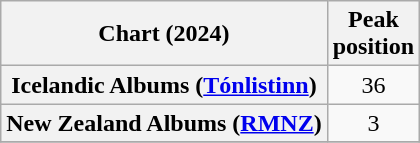<table class="wikitable sortable plainrowheaders" style="text-align:center">
<tr>
<th scope="col">Chart (2024)</th>
<th scope="col">Peak<br>position</th>
</tr>
<tr>
<th scope="row">Icelandic Albums (<a href='#'>Tónlistinn</a>)</th>
<td>36</td>
</tr>
<tr>
<th scope="row">New Zealand Albums (<a href='#'>RMNZ</a>)</th>
<td>3</td>
</tr>
<tr>
</tr>
</table>
